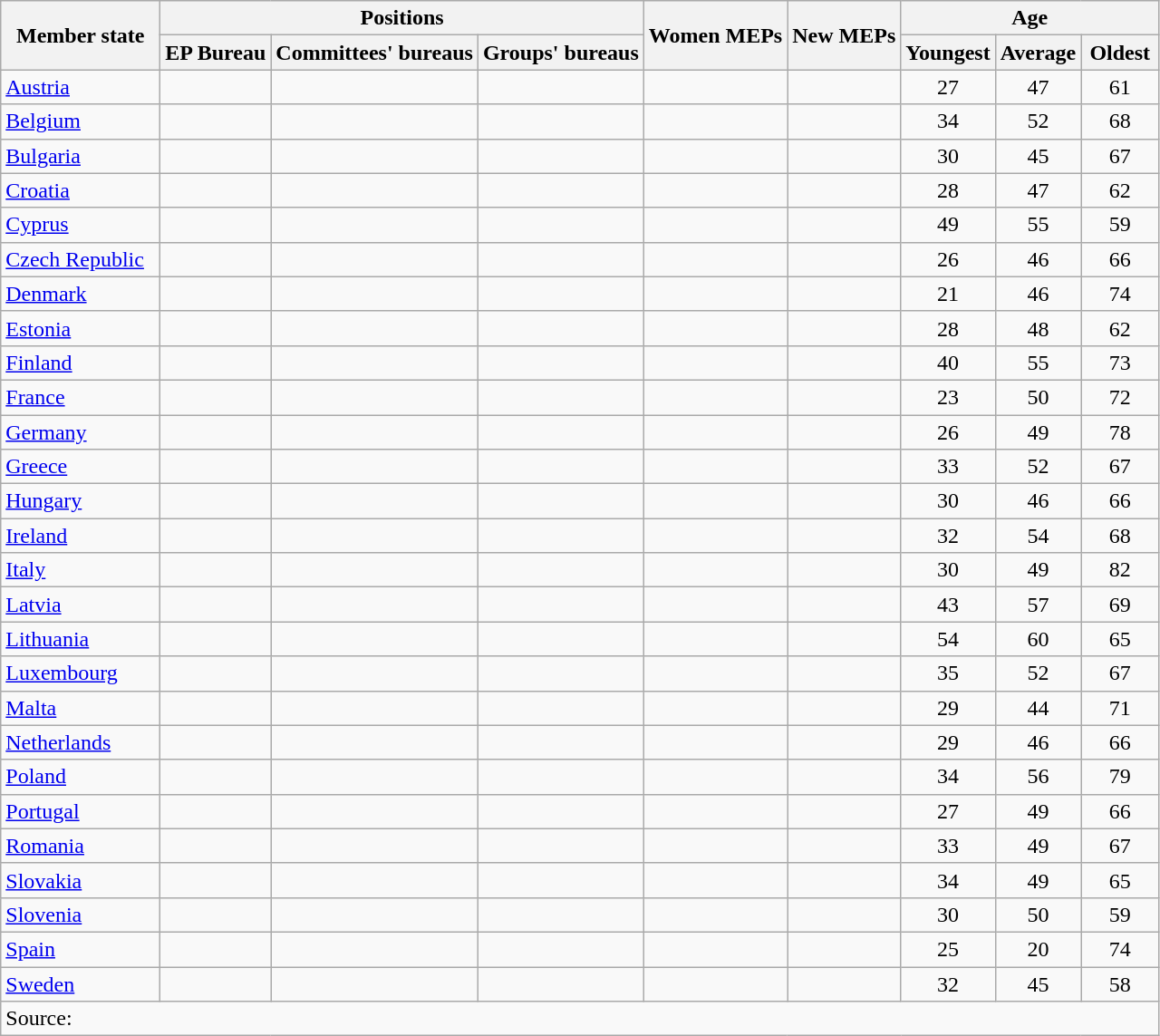<table class="wikitable">
<tr>
<th rowspan=2 style="width:110px;">Member state</th>
<th colspan=3>Positions</th>
<th rowspan=2>Women MEPs</th>
<th rowspan=2>New MEPs</th>
<th colspan=3>Age</th>
</tr>
<tr>
<th>EP Bureau</th>
<th>Committees' bureaus</th>
<th>Groups' bureaus</th>
<th>Youngest</th>
<th>Average</th>
<th>Oldest</th>
</tr>
<tr>
<td> <a href='#'>Austria</a></td>
<td></td>
<td></td>
<td></td>
<td></td>
<td></td>
<td align="center" style="width:50px;">27</td>
<td align="center" style="width:50px;">47</td>
<td align="center" style="width:50px;">61</td>
</tr>
<tr>
<td> <a href='#'>Belgium</a></td>
<td></td>
<td></td>
<td></td>
<td></td>
<td></td>
<td align="center">34</td>
<td align="center">52</td>
<td align="center">68</td>
</tr>
<tr>
<td> <a href='#'>Bulgaria</a></td>
<td></td>
<td></td>
<td></td>
<td></td>
<td></td>
<td align="center">30</td>
<td align="center">45</td>
<td align="center">67</td>
</tr>
<tr>
<td> <a href='#'>Croatia</a></td>
<td></td>
<td></td>
<td></td>
<td></td>
<td></td>
<td align="center">28</td>
<td align="center">47</td>
<td align="center">62</td>
</tr>
<tr>
<td> <a href='#'>Cyprus</a></td>
<td></td>
<td></td>
<td></td>
<td></td>
<td></td>
<td align="center">49</td>
<td align="center">55</td>
<td align="center">59</td>
</tr>
<tr>
<td> <a href='#'>Czech Republic</a></td>
<td></td>
<td></td>
<td></td>
<td></td>
<td></td>
<td align="center">26</td>
<td align="center">46</td>
<td align="center">66</td>
</tr>
<tr>
<td> <a href='#'>Denmark</a></td>
<td></td>
<td></td>
<td></td>
<td></td>
<td></td>
<td align="center">21</td>
<td align="center">46</td>
<td align="center">74</td>
</tr>
<tr>
<td> <a href='#'>Estonia</a></td>
<td></td>
<td></td>
<td></td>
<td></td>
<td></td>
<td align="center">28</td>
<td align="center">48</td>
<td align="center">62</td>
</tr>
<tr>
<td> <a href='#'>Finland</a></td>
<td></td>
<td></td>
<td></td>
<td></td>
<td></td>
<td align="center">40</td>
<td align="center">55</td>
<td align="center">73</td>
</tr>
<tr>
<td> <a href='#'>France</a></td>
<td></td>
<td></td>
<td></td>
<td></td>
<td></td>
<td align="center">23</td>
<td align="center">50</td>
<td align="center">72</td>
</tr>
<tr>
<td> <a href='#'>Germany</a></td>
<td></td>
<td></td>
<td></td>
<td></td>
<td></td>
<td align="center">26</td>
<td align="center">49</td>
<td align="center">78</td>
</tr>
<tr>
<td> <a href='#'>Greece</a></td>
<td></td>
<td></td>
<td></td>
<td></td>
<td></td>
<td align="center">33</td>
<td align="center">52</td>
<td align="center">67</td>
</tr>
<tr>
<td> <a href='#'>Hungary</a></td>
<td></td>
<td></td>
<td></td>
<td></td>
<td></td>
<td align="center">30</td>
<td align="center">46</td>
<td align="center">66</td>
</tr>
<tr>
<td> <a href='#'>Ireland</a></td>
<td></td>
<td></td>
<td></td>
<td></td>
<td></td>
<td align="center">32</td>
<td align="center">54</td>
<td align="center">68</td>
</tr>
<tr>
<td> <a href='#'>Italy</a></td>
<td></td>
<td></td>
<td></td>
<td></td>
<td></td>
<td align="center">30</td>
<td align="center">49</td>
<td align="center">82</td>
</tr>
<tr>
<td> <a href='#'>Latvia</a></td>
<td></td>
<td></td>
<td></td>
<td></td>
<td></td>
<td align="center">43</td>
<td align="center">57</td>
<td align="center">69</td>
</tr>
<tr>
<td> <a href='#'>Lithuania</a></td>
<td></td>
<td></td>
<td></td>
<td></td>
<td></td>
<td align="center">54</td>
<td align="center">60</td>
<td align="center">65</td>
</tr>
<tr>
<td> <a href='#'>Luxembourg</a></td>
<td></td>
<td></td>
<td></td>
<td></td>
<td></td>
<td align="center">35</td>
<td align="center">52</td>
<td align="center">67</td>
</tr>
<tr>
<td> <a href='#'>Malta</a></td>
<td></td>
<td></td>
<td></td>
<td></td>
<td></td>
<td align="center">29</td>
<td align="center">44</td>
<td align="center">71</td>
</tr>
<tr>
<td> <a href='#'>Netherlands</a></td>
<td></td>
<td></td>
<td></td>
<td></td>
<td></td>
<td align="center">29</td>
<td align="center">46</td>
<td align="center">66</td>
</tr>
<tr>
<td> <a href='#'>Poland</a></td>
<td></td>
<td></td>
<td></td>
<td></td>
<td></td>
<td align="center">34</td>
<td align="center">56</td>
<td align="center">79</td>
</tr>
<tr>
<td><a href='#'>Portugal</a></td>
<td></td>
<td></td>
<td></td>
<td></td>
<td></td>
<td align="center">27</td>
<td align="center">49</td>
<td align="center">66</td>
</tr>
<tr>
<td> <a href='#'>Romania</a></td>
<td></td>
<td></td>
<td></td>
<td></td>
<td></td>
<td align="center">33</td>
<td align="center">49</td>
<td align="center">67</td>
</tr>
<tr>
<td> <a href='#'>Slovakia</a></td>
<td></td>
<td></td>
<td></td>
<td></td>
<td></td>
<td align="center">34</td>
<td align="center">49</td>
<td align="center">65</td>
</tr>
<tr>
<td> <a href='#'>Slovenia</a></td>
<td></td>
<td></td>
<td></td>
<td></td>
<td></td>
<td align="center">30</td>
<td align="center">50</td>
<td align="center">59</td>
</tr>
<tr>
<td> <a href='#'>Spain</a></td>
<td></td>
<td></td>
<td></td>
<td></td>
<td></td>
<td align="center">25</td>
<td align="center">20</td>
<td align="center">74</td>
</tr>
<tr>
<td> <a href='#'>Sweden</a></td>
<td></td>
<td></td>
<td></td>
<td></td>
<td></td>
<td align="center">32</td>
<td align="center">45</td>
<td align="center">58</td>
</tr>
<tr>
<td colspan=9>Source:</td>
</tr>
</table>
